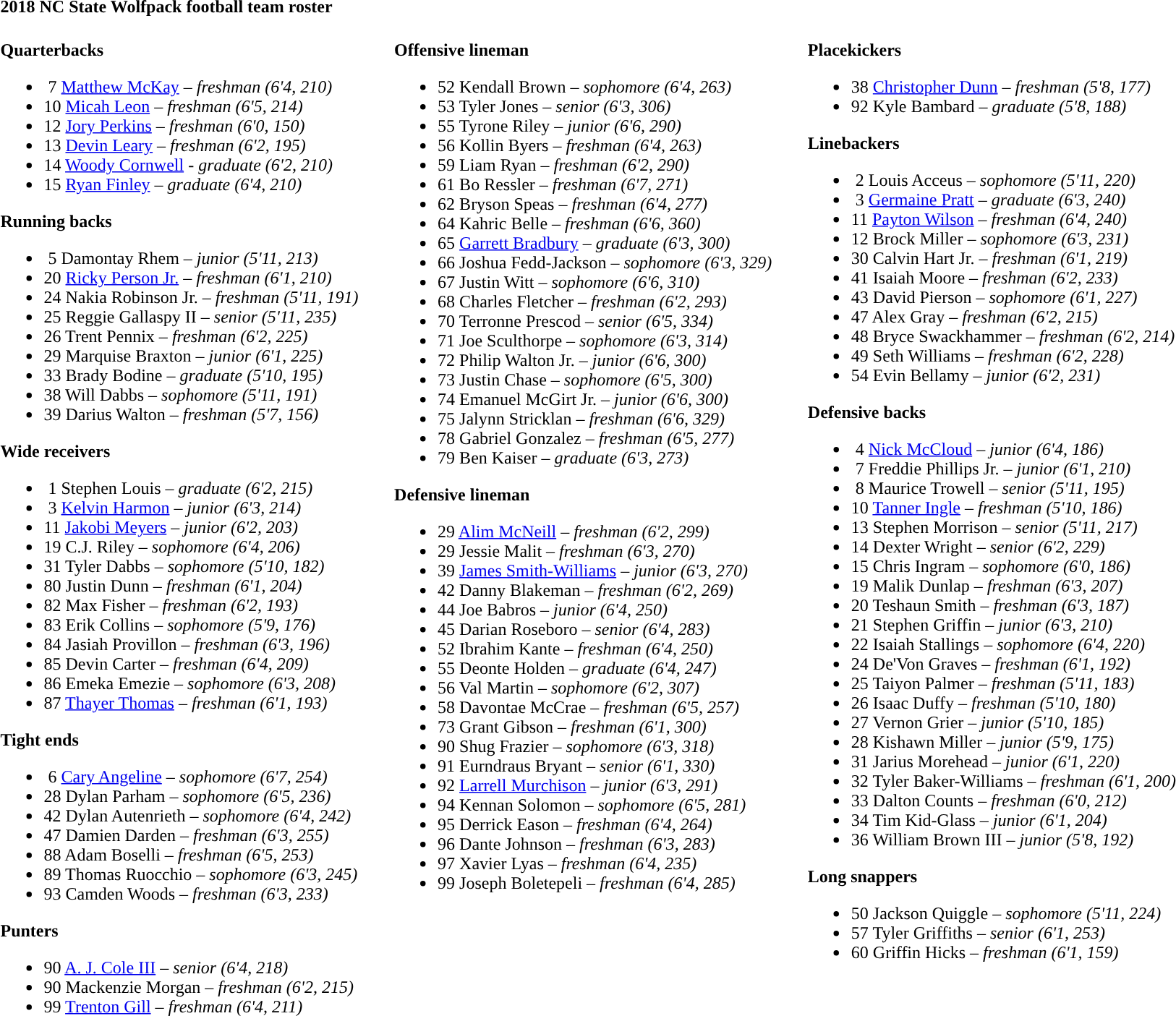<table class="toccolours" style="text-align: left;">
<tr>
<td colspan=11><strong>2018 NC State Wolfpack football team roster</strong></td>
</tr>
<tr>
<td valign="top"><br><strong>Quarterbacks</strong><ul><li> 7  <a href='#'>Matthew McKay</a> – <em>freshman (6'4, 210)</em> </li><li>10  <a href='#'>Micah Leon</a> – <em>freshman (6'5, 214)</em> </li><li>12  <a href='#'>Jory Perkins</a> – <em>freshman (6'0, 150)</em> </li><li>13  <a href='#'>Devin Leary</a> – <em>freshman (6'2, 195)</em></li><li>14  <a href='#'>Woody Cornwell</a> - <em>graduate (6'2, 210)</em></li><li>15  <a href='#'>Ryan Finley</a> – <em>graduate (6'4, 210)</em></li></ul><strong>Running backs</strong><ul><li> 5  Damontay Rhem – <em>junior (5'11, 213)</em> </li><li>20  <a href='#'>Ricky Person Jr.</a> – <em>freshman (6'1, 210)</em></li><li>24  Nakia Robinson Jr. – <em>freshman (5'11, 191)</em> </li><li>25  Reggie Gallaspy II – <em>senior (5'11, 235)</em></li><li>26  Trent Pennix – <em>freshman (6'2, 225)</em></li><li>29  Marquise Braxton – <em>junior (6'1, 225)</em> </li><li>33  Brady Bodine – <em>graduate (5'10, 195)</em></li><li>38  Will Dabbs – <em>sophomore (5'11, 191)</em> </li><li>39  Darius Walton – <em>freshman (5'7, 156)</em></li></ul><strong>Wide receivers</strong><ul><li> 1  Stephen Louis – <em>graduate (6'2, 215)</em></li><li> 3  <a href='#'>Kelvin Harmon</a> – <em>junior (6'3, 214)</em></li><li>11  <a href='#'>Jakobi Meyers</a> – <em>junior (6'2, 203)</em> </li><li>19  C.J. Riley – <em>sophomore (6'4, 206)</em> </li><li>31  Tyler Dabbs – <em>sophomore (5'10, 182)</em> </li><li>80  Justin Dunn – <em>freshman (6'1, 204)</em></li><li>82  Max Fisher – <em>freshman (6'2, 193)</em> </li><li>83  Erik Collins – <em>sophomore (5'9, 176)</em> </li><li>84  Jasiah Provillon – <em>freshman (6'3, 196)</em></li><li>85  Devin Carter – <em>freshman (6'4, 209)</em></li><li>86  Emeka Emezie – <em>sophomore (6'3, 208)</em></li><li>87  <a href='#'>Thayer Thomas</a> – <em>freshman (6'1, 193)</em> </li></ul><strong>Tight ends</strong><ul><li> 6  <a href='#'>Cary Angeline</a> – <em>sophomore (6'7, 254)</em> </li><li>28  Dylan Parham – <em>sophomore (6'5, 236)</em> </li><li>42  Dylan Autenrieth – <em>sophomore (6'4, 242)</em> </li><li>47  Damien Darden – <em>freshman (6'3, 255)</em> </li><li>88  Adam Boselli – <em>freshman (6'5, 253)</em> </li><li>89  Thomas Ruocchio – <em>sophomore (6'3, 245)</em> </li><li>93  Camden Woods – <em>freshman (6'3, 233)</em></li></ul><strong>Punters</strong><ul><li>90  <a href='#'>A. J. Cole III</a> – <em>senior (6'4, 218)</em></li><li>90  Mackenzie Morgan – <em>freshman (6'2, 215)</em></li><li>99  <a href='#'>Trenton Gill</a> – <em>freshman (6'4, 211)</em> </li></ul></td>
<td width="25"> </td>
<td valign="top"><br><strong>Offensive lineman</strong><ul><li>52  Kendall Brown – <em>sophomore (6'4, 263)</em> </li><li>53  Tyler Jones – <em>senior (6'3, 306)</em> </li><li>55  Tyrone Riley – <em>junior (6'6, 290)</em> </li><li>56  Kollin Byers – <em>freshman (6'4, 263)</em> </li><li>59  Liam Ryan – <em>freshman (6'2, 290)</em> </li><li>61  Bo Ressler – <em>freshman (6'7, 271)</em></li><li>62  Bryson Speas – <em>freshman (6'4, 277)</em> </li><li>64  Kahric Belle – <em>freshman (6'6, 360)</em></li><li>65  <a href='#'>Garrett Bradbury</a> – <em>graduate (6'3, 300)</em></li><li>66  Joshua Fedd-Jackson – <em>sophomore (6'3, 329)</em></li><li>67  Justin Witt – <em>sophomore (6'6, 310)</em> </li><li>68  Charles Fletcher – <em>freshman (6'2, 293)</em> </li><li>70  Terronne Prescod – <em>senior (6'5, 334)</em> </li><li>71  Joe Sculthorpe – <em>sophomore (6'3, 314)</em> </li><li>72  Philip Walton Jr. – <em>junior (6'6, 300)</em> </li><li>73  Justin Chase – <em>sophomore (6'5, 300)</em> </li><li>74  Emanuel McGirt Jr. – <em>junior (6'6, 300)</em> </li><li>75  Jalynn Stricklan – <em>freshman (6'6, 329)</em></li><li>78  Gabriel Gonzalez – <em>freshman (6'5, 277)</em></li><li>79  Ben Kaiser – <em>graduate (6'3, 273)</em></li></ul><strong>Defensive lineman</strong><ul><li>29  <a href='#'>Alim McNeill</a> – <em>freshman (6'2, 299)</em></li><li>29  Jessie Malit – <em>freshman (6'3, 270)</em> </li><li>39  <a href='#'>James Smith-Williams</a> – <em>junior (6'3, 270)</em> </li><li>42  Danny Blakeman – <em>freshman (6'2, 269)</em> </li><li>44  Joe Babros – <em>junior (6'4, 250)</em></li><li>45  Darian Roseboro – <em>senior (6'4, 283)</em></li><li>52  Ibrahim Kante – <em>freshman (6'4, 250)</em> </li><li>55  Deonte Holden – <em>graduate (6'4, 247)</em></li><li>56  Val Martin – <em>sophomore (6'2, 307)</em> </li><li>58  Davontae McCrae – <em>freshman (6'5, 257)</em></li><li>73  Grant Gibson – <em>freshman (6'1, 300)</em> </li><li>90  Shug Frazier – <em>sophomore (6'3, 318)</em> </li><li>91  Eurndraus Bryant – <em>senior (6'1, 330)</em></li><li>92  <a href='#'>Larrell Murchison</a> – <em>junior (6'3, 291)</em> </li><li>94  Kennan Solomon – <em>sophomore (6'5, 281)</em> </li><li>95  Derrick Eason – <em>freshman (6'4, 264)</em></li><li>96  Dante Johnson – <em>freshman (6'3, 283)</em> </li><li>97  Xavier Lyas – <em>freshman (6'4, 235)</em> </li><li>99  Joseph Boletepeli – <em>freshman (6'4, 285)</em></li></ul></td>
<td width="25"> </td>
<td valign="top"><br><strong>Placekickers</strong><ul><li>38  <a href='#'>Christopher Dunn</a> – <em>freshman (5'8, 177)</em></li><li>92  Kyle Bambard – <em>graduate (5'8, 188)</em></li></ul><strong>Linebackers</strong><ul><li> 2  Louis Acceus – <em>sophomore (5'11, 220)</em></li><li> 3  <a href='#'>Germaine Pratt</a> – <em>graduate (6'3, 240)</em></li><li>11  <a href='#'>Payton Wilson</a> – <em>freshman (6'4, 240)</em></li><li>12  Brock Miller – <em>sophomore (6'3, 231)</em> </li><li>30  Calvin Hart Jr. – <em>freshman (6'1, 219)</em></li><li>41  Isaiah Moore – <em>freshman (6'2, 233)</em> </li><li>43  David Pierson – <em>sophomore (6'1, 227)</em> </li><li>47  Alex Gray – <em>freshman (6'2, 215)</em></li><li>48  Bryce Swackhammer – <em>freshman (6'2, 214)</em></li><li>49  Seth Williams – <em>freshman (6'2, 228)</em></li><li>54  Evin Bellamy – <em>junior (6'2, 231)</em> </li></ul><strong>Defensive backs</strong><ul><li> 4  <a href='#'>Nick McCloud</a> – <em>junior (6'4, 186)</em></li><li> 7  Freddie Phillips Jr. – <em>junior (6'1, 210)</em> </li><li> 8  Maurice Trowell – <em>senior (5'11, 195)</em> </li><li>10  <a href='#'>Tanner Ingle</a> – <em>freshman (5'10, 186)</em></li><li>13  Stephen Morrison – <em>senior (5'11, 217)</em> </li><li>14  Dexter Wright – <em>senior (6'2, 229)</em> </li><li>15  Chris Ingram – <em>sophomore (6'0, 186)</em></li><li>19  Malik Dunlap – <em>freshman (6'3, 207)</em></li><li>20  Teshaun Smith – <em>freshman (6'3, 187)</em></li><li>21  Stephen Griffin – <em>junior (6'3, 210)</em> </li><li>22  Isaiah Stallings – <em>sophomore (6'4, 220)</em> </li><li>24  De'Von Graves – <em>freshman (6'1, 192)</em></li><li>25  Taiyon Palmer – <em>freshman (5'11, 183)</em></li><li>26  Isaac Duffy – <em>freshman (5'10, 180)</em></li><li>27  Vernon Grier – <em>junior (5'10, 185)</em> </li><li>28  Kishawn Miller – <em>junior (5'9, 175)</em></li><li>31  Jarius Morehead – <em>junior (6'1, 220)</em> </li><li>32  Tyler Baker-Williams – <em>freshman (6'1, 200)</em></li><li>33  Dalton Counts – <em>freshman (6'0, 212)</em> </li><li>34  Tim Kid-Glass – <em>junior (6'1, 204)</em></li><li>36  William Brown III – <em>junior (5'8, 192)</em> </li></ul><strong>Long snappers</strong><ul><li>50  Jackson Quiggle – <em>sophomore (5'11, 224)</em> </li><li>57  Tyler Griffiths – <em>senior (6'1, 253)</em></li><li>60  Griffin Hicks – <em>freshman (6'1, 159)</em></li></ul></td>
</tr>
</table>
